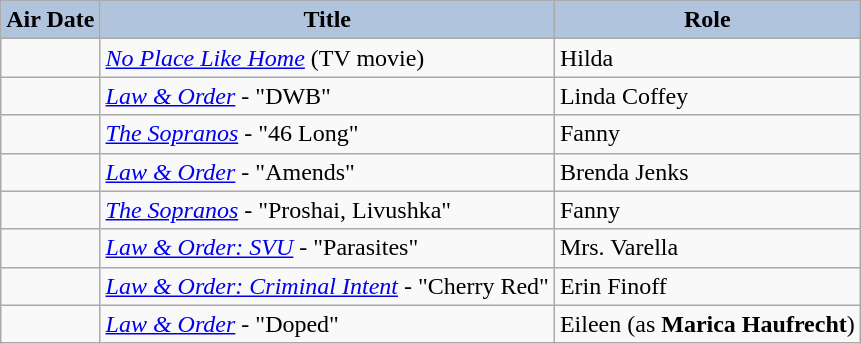<table class="wikitable">
<tr>
<th style="background:#B0C4DE;">Air Date</th>
<th style="background:#B0C4DE;">Title</th>
<th style="background:#B0C4DE;">Role</th>
</tr>
<tr>
<td></td>
<td><em><a href='#'>No Place Like Home</a></em> (TV movie)</td>
<td>Hilda</td>
</tr>
<tr>
<td></td>
<td><em><a href='#'>Law & Order</a></em> - "DWB"</td>
<td>Linda Coffey</td>
</tr>
<tr>
<td></td>
<td><em><a href='#'>The Sopranos</a></em> - "46 Long"</td>
<td>Fanny</td>
</tr>
<tr>
<td></td>
<td><em><a href='#'>Law & Order</a></em> - "Amends"</td>
<td>Brenda Jenks</td>
</tr>
<tr>
<td></td>
<td><em><a href='#'>The Sopranos</a></em> - "Proshai, Livushka"</td>
<td>Fanny</td>
</tr>
<tr>
<td></td>
<td><em><a href='#'>Law & Order: SVU</a></em> - "Parasites"</td>
<td>Mrs. Varella</td>
</tr>
<tr>
<td></td>
<td><em><a href='#'>Law & Order: Criminal Intent</a></em> - "Cherry Red"</td>
<td>Erin Finoff</td>
</tr>
<tr>
<td></td>
<td><em><a href='#'>Law & Order</a></em> - "Doped"</td>
<td>Eileen (as <strong>Marica Haufrecht</strong>)</td>
</tr>
</table>
